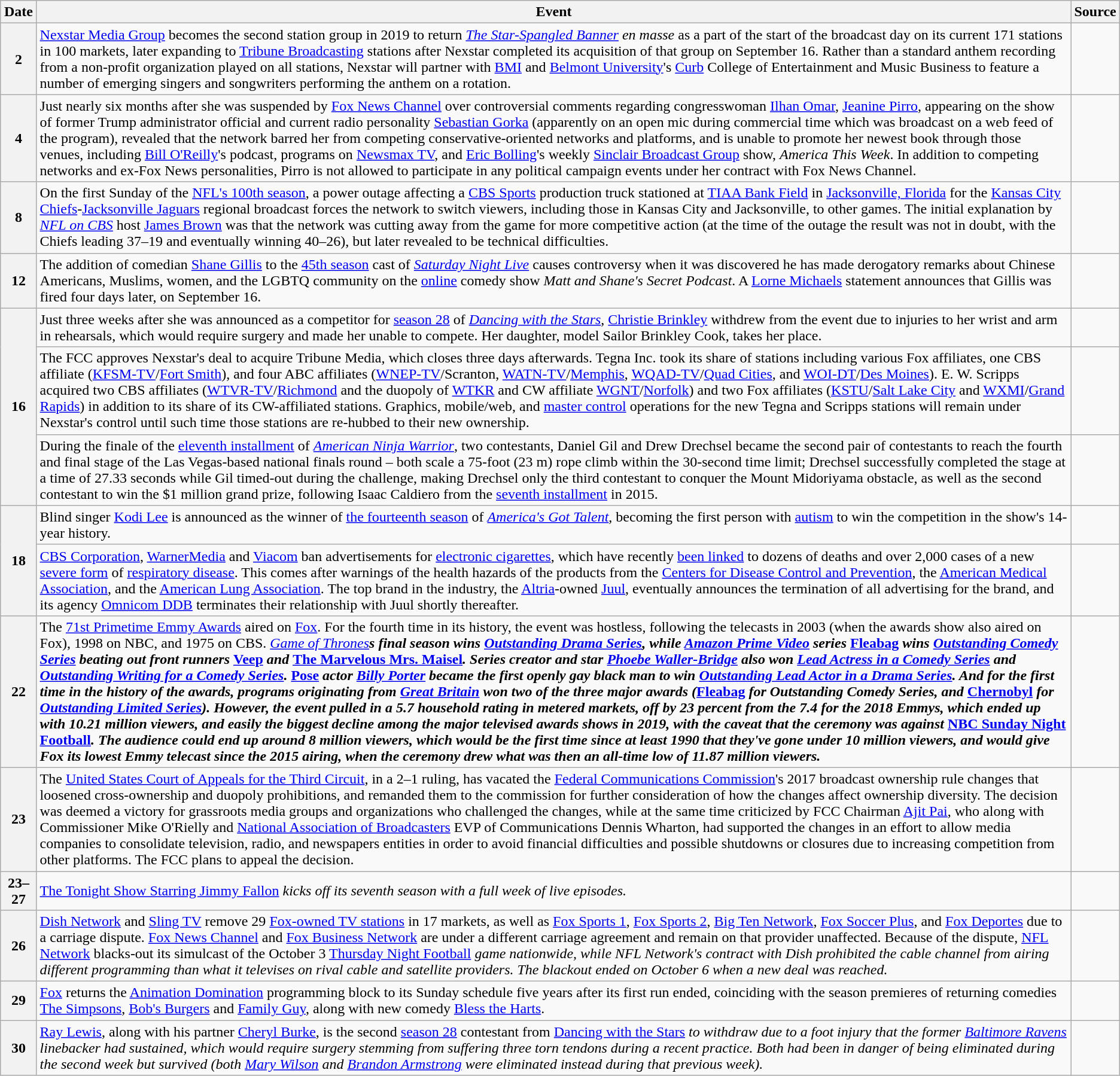<table class="wikitable">
<tr>
<th>Date</th>
<th>Event</th>
<th>Source</th>
</tr>
<tr>
<th>2</th>
<td><a href='#'>Nexstar Media Group</a> becomes the second station group in 2019 to return <em><a href='#'>The Star-Spangled Banner</a></em> <em>en masse</em> as a part of the start of the broadcast day on its current 171 stations in 100 markets, later expanding to <a href='#'>Tribune Broadcasting</a> stations after Nexstar completed its acquisition of that group on September 16. Rather than a standard anthem recording from a non-profit organization played on all stations, Nexstar will partner with <a href='#'>BMI</a> and <a href='#'>Belmont University</a>'s <a href='#'>Curb</a> College of Entertainment and Music Business to feature a number of emerging singers and songwriters performing the anthem on a rotation.</td>
<td></td>
</tr>
<tr>
<th>4</th>
<td>Just nearly six months after she was suspended by <a href='#'>Fox News Channel</a> over controversial comments regarding congresswoman <a href='#'>Ilhan Omar</a>, <a href='#'>Jeanine Pirro</a>, appearing on the show of former Trump administrator official and current radio personality <a href='#'>Sebastian Gorka</a> (apparently on an open mic during commercial time which was broadcast on a web feed of the program), revealed that the network barred her from competing conservative-oriented networks and platforms, and is unable to promote her newest book through those venues, including <a href='#'>Bill O'Reilly</a>'s podcast, programs on <a href='#'>Newsmax TV</a>, and <a href='#'>Eric Bolling</a>'s weekly <a href='#'>Sinclair Broadcast Group</a> show, <em>America This Week</em>. In addition to competing networks and ex-Fox News personalities, Pirro is not allowed to participate in any political campaign events under her contract with Fox News Channel.</td>
<td></td>
</tr>
<tr>
<th>8</th>
<td>On the first Sunday of the <a href='#'>NFL's 100th season</a>, a power outage affecting a <a href='#'>CBS Sports</a> production truck stationed at <a href='#'>TIAA Bank Field</a> in <a href='#'>Jacksonville, Florida</a> for the <a href='#'>Kansas City Chiefs</a>-<a href='#'>Jacksonville Jaguars</a> regional broadcast forces the network to switch viewers, including those in Kansas City and Jacksonville, to other games. The initial explanation by <em><a href='#'>NFL on CBS</a></em> host <a href='#'>James Brown</a> was that the network was cutting away from the game for more competitive action (at the time of the outage the result was not in doubt, with the Chiefs leading 37–19 and eventually winning 40–26), but later revealed to be technical difficulties.</td>
<td></td>
</tr>
<tr>
<th>12</th>
<td>The addition of comedian <a href='#'>Shane Gillis</a> to the <a href='#'>45th season</a> cast of <em><a href='#'>Saturday Night Live</a></em> causes controversy when it was discovered he has made derogatory remarks about Chinese Americans, Muslims, women, and the LGBTQ community on the <a href='#'>online</a> comedy show <em>Matt and Shane's Secret Podcast</em>. A <a href='#'>Lorne Michaels</a> statement announces that Gillis was fired four days later, on September 16.</td>
<td></td>
</tr>
<tr>
<th rowspan=3>16</th>
<td>Just three weeks after she was announced as a competitor for <a href='#'>season 28</a> of <em><a href='#'>Dancing with the Stars</a></em>, <a href='#'>Christie Brinkley</a> withdrew from the event due to injuries to her wrist and arm in rehearsals, which would require surgery and made her unable to compete. Her daughter, model Sailor Brinkley Cook, takes her place.</td>
<td></td>
</tr>
<tr>
<td>The FCC approves Nexstar's deal to acquire Tribune Media, which closes three days afterwards. Tegna Inc. took its share of stations including various Fox affiliates, one CBS affiliate (<a href='#'>KFSM-TV</a>/<a href='#'>Fort Smith</a>), and four ABC affiliates (<a href='#'>WNEP-TV</a>/Scranton, <a href='#'>WATN-TV</a>/<a href='#'>Memphis</a>, <a href='#'>WQAD-TV</a>/<a href='#'>Quad Cities</a>, and <a href='#'>WOI-DT</a>/<a href='#'>Des Moines</a>). E. W. Scripps acquired two CBS affiliates (<a href='#'>WTVR-TV</a>/<a href='#'>Richmond</a> and the duopoly of <a href='#'>WTKR</a> and CW affiliate <a href='#'>WGNT</a>/<a href='#'>Norfolk</a>) and two Fox affiliates (<a href='#'>KSTU</a>/<a href='#'>Salt Lake City</a> and <a href='#'>WXMI</a>/<a href='#'>Grand Rapids</a>) in addition to its share of its CW-affiliated stations. Graphics, mobile/web, and <a href='#'>master control</a> operations for the new Tegna and Scripps stations will remain under Nexstar's control until such time those stations are re-hubbed to their new ownership.</td>
<td></td>
</tr>
<tr>
<td>During the finale of the <a href='#'>eleventh installment</a> of <em><a href='#'>American Ninja Warrior</a></em>, two contestants, Daniel Gil and Drew Drechsel became the second pair of contestants to reach the fourth and final stage of the Las Vegas-based national finals round – both scale a 75-foot (23 m) rope climb within the 30-second time limit; Drechsel successfully completed the stage at a time of 27.33 seconds while Gil timed-out during the challenge, making Drechsel only the third contestant to conquer the Mount Midoriyama obstacle, as well as the second contestant to win the $1 million grand prize, following Isaac Caldiero from the <a href='#'>seventh installment</a> in 2015.</td>
<td></td>
</tr>
<tr>
<th rowspan=2>18</th>
<td>Blind singer <a href='#'>Kodi Lee</a> is announced as the winner of <a href='#'>the fourteenth season</a> of <em><a href='#'>America's Got Talent</a></em>, becoming the first person with <a href='#'>autism</a> to win the competition in the show's 14-year history.</td>
<td></td>
</tr>
<tr>
<td><a href='#'>CBS Corporation</a>, <a href='#'>WarnerMedia</a> and <a href='#'>Viacom</a> ban advertisements for <a href='#'>electronic cigarettes</a>, which have recently <a href='#'>been linked</a> to dozens of deaths and over 2,000 cases of a new <a href='#'>severe form</a> of <a href='#'>respiratory disease</a>. This comes after warnings of the health hazards of the products from the <a href='#'>Centers for Disease Control and Prevention</a>, the <a href='#'>American Medical Association</a>, and the <a href='#'>American Lung Association</a>. The top brand in the industry, the <a href='#'>Altria</a>-owned <a href='#'>Juul</a>, eventually announces the termination of all advertising for the brand, and its agency <a href='#'>Omnicom DDB</a> terminates their relationship with Juul shortly thereafter.</td>
<td><br></td>
</tr>
<tr>
<th>22</th>
<td>The <a href='#'>71st Primetime Emmy Awards</a> aired on <a href='#'>Fox</a>. For the fourth time in its history, the event was hostless, following the telecasts in 2003 (when the awards show also aired on Fox), 1998 on NBC, and 1975 on CBS. <em><a href='#'>Game of Thrones</a><strong>s final season wins <a href='#'>Outstanding Drama Series</a>, while <a href='#'>Amazon Prime Video</a> series </em><a href='#'>Fleabag</a><em> wins <a href='#'>Outstanding Comedy Series</a> beating out front runners </em><a href='#'>Veep</a><em> and </em><a href='#'>The Marvelous Mrs. Maisel</a><em>. Series creator and star <a href='#'>Phoebe Waller-Bridge</a> also won <a href='#'>Lead Actress in a Comedy Series</a> and <a href='#'>Outstanding Writing for a Comedy Series</a>. </em><a href='#'>Pose</a><em> actor <a href='#'>Billy Porter</a> became the first openly gay black man to win <a href='#'>Outstanding Lead Actor in a Drama Series</a>. And for the first time in the history of the awards, programs originating from <a href='#'>Great Britain</a> won two of the three major awards (</em><a href='#'>Fleabag</a><em> for Outstanding Comedy Series, and </em><a href='#'>Chernobyl</a><em> for <a href='#'>Outstanding Limited Series</a>).  However, the event pulled in a 5.7 household rating in metered markets, off by 23 percent from the 7.4 for the 2018 Emmys, which ended up with 10.21 million viewers, and easily the biggest decline among the major televised awards shows in 2019, with the caveat that the ceremony was against </em><a href='#'>NBC Sunday Night Football</a><em>. The audience could end up around 8 million viewers, which would be the first time since at least 1990 that they've gone under 10 million viewers, and would give Fox its lowest Emmy telecast since the 2015 airing, when the ceremony drew what was then an all-time low of 11.87 million viewers.</td>
<td><br></td>
</tr>
<tr>
<th>23</th>
<td>The <a href='#'>United States Court of Appeals for the Third Circuit</a>, in a 2–1 ruling, has vacated the <a href='#'>Federal Communications Commission</a>'s 2017 broadcast ownership rule changes that loosened cross-ownership and duopoly prohibitions, and remanded them to the commission for further consideration of how the changes affect ownership diversity. The decision was deemed a victory for grassroots media groups and organizations who challenged the changes, while at the same time criticized by FCC Chairman <a href='#'>Ajit Pai</a>, who along with Commissioner Mike O'Rielly and <a href='#'>National Association of Broadcasters</a> EVP of Communications Dennis Wharton, had supported the changes in an effort to allow media companies to consolidate television, radio, and newspapers entities in order to avoid financial difficulties and possible shutdowns or closures due to increasing competition from other platforms. The FCC plans to appeal the decision.</td>
<td></td>
</tr>
<tr>
<th>23–27</th>
<td></em><a href='#'>The Tonight Show Starring Jimmy Fallon</a><em> kicks off its seventh season with a full week of live episodes.</td>
<td></td>
</tr>
<tr>
<th>26</th>
<td><a href='#'>Dish Network</a> and <a href='#'>Sling TV</a> remove 29 <a href='#'>Fox-owned TV stations</a> in 17 markets, as well as <a href='#'>Fox Sports 1</a>, <a href='#'>Fox Sports 2</a>, <a href='#'>Big Ten Network</a>, <a href='#'>Fox Soccer Plus</a>, and <a href='#'>Fox Deportes</a> due to a carriage dispute. <a href='#'>Fox News Channel</a> and <a href='#'>Fox Business Network</a> are under a different carriage agreement and remain on that provider unaffected. Because of the dispute, <a href='#'>NFL Network</a> blacks-out its simulcast of the October 3 </em><a href='#'>Thursday Night Football</a><em> game nationwide, while NFL Network's contract with Dish prohibited the cable channel from airing different programming than what it televises on rival cable and satellite providers. The blackout ended on October 6 when a new deal was reached.</td>
<td></td>
</tr>
<tr>
<th>29</th>
<td><a href='#'>Fox</a> returns the <a href='#'>Animation Domination</a> programming block to its Sunday schedule five years after its first run ended, coinciding with the season premieres of returning comedies <a href='#'>The Simpsons</a>, <a href='#'>Bob's Burgers</a> and <a href='#'>Family Guy</a>, along with new comedy <a href='#'>Bless the Harts</a>.</td>
<td></td>
</tr>
<tr>
<th>30</th>
<td><a href='#'>Ray Lewis</a>, along with his partner <a href='#'>Cheryl Burke</a>, is the second <a href='#'>season 28</a> contestant from </em><a href='#'>Dancing with the Stars</a><em> to withdraw due to a foot injury that the former <a href='#'>Baltimore Ravens</a> linebacker had sustained, which would require surgery stemming from suffering three torn tendons during a recent practice. Both had been in danger of being eliminated during the second week but survived (both <a href='#'>Mary Wilson</a> and <a href='#'>Brandon Armstrong</a> were eliminated instead during that previous week).</td>
<td></td>
</tr>
</table>
